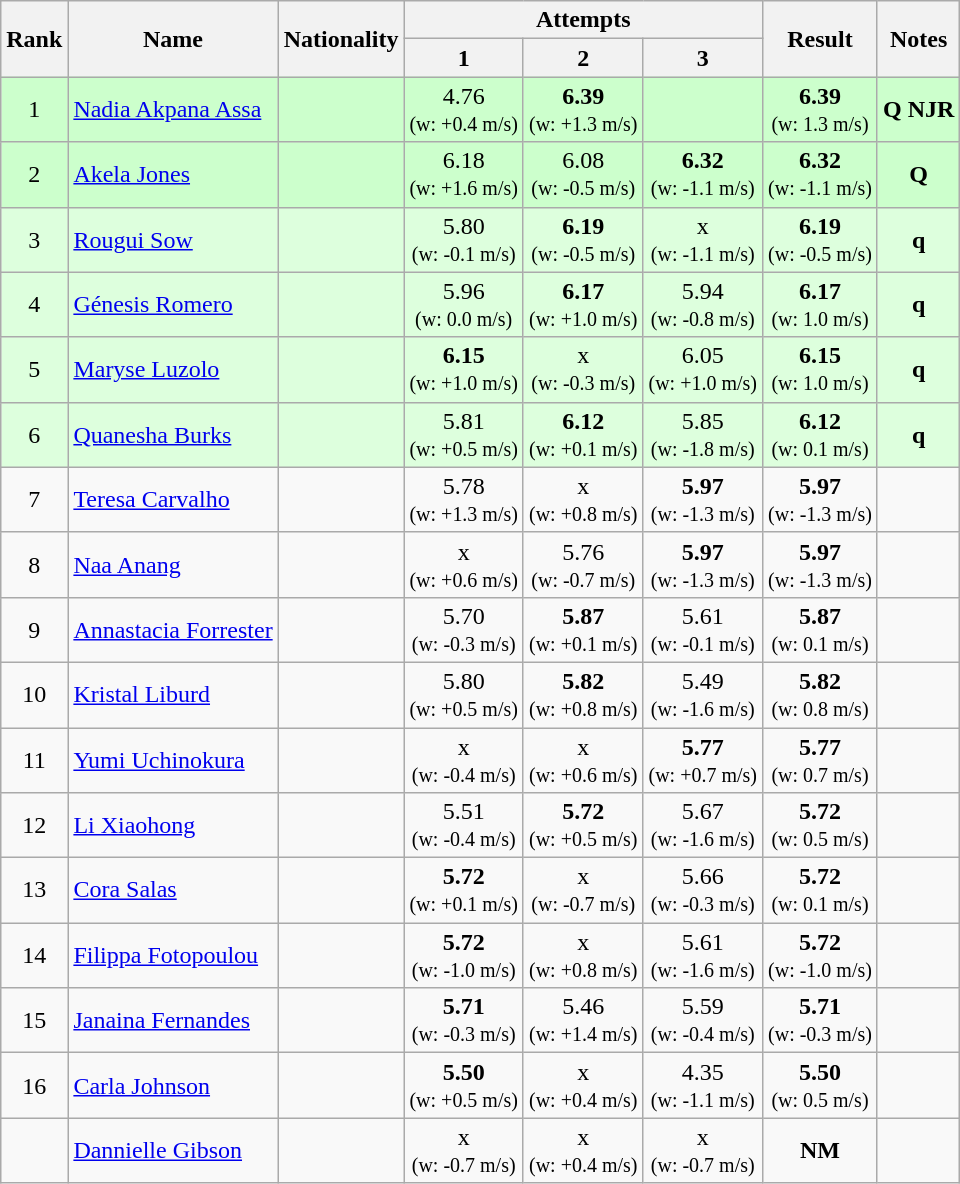<table class="wikitable sortable" style="text-align:center">
<tr>
<th rowspan=2>Rank</th>
<th rowspan=2>Name</th>
<th rowspan=2>Nationality</th>
<th colspan=3>Attempts</th>
<th rowspan=2>Result</th>
<th rowspan=2>Notes</th>
</tr>
<tr>
<th>1</th>
<th>2</th>
<th>3</th>
</tr>
<tr bgcolor=ccffcc>
<td>1</td>
<td align=left><a href='#'>Nadia Akpana Assa</a></td>
<td align=left></td>
<td>4.76 <br><small>(w: +0.4 m/s)</small></td>
<td><strong>6.39</strong> <br><small>(w: +1.3 m/s)</small></td>
<td></td>
<td><strong>6.39</strong><br><small>(w: 1.3 m/s)</small></td>
<td><strong>Q NJR</strong></td>
</tr>
<tr bgcolor=ccffcc>
<td>2</td>
<td align=left><a href='#'>Akela Jones</a></td>
<td align=left></td>
<td>6.18 <br><small>(w: +1.6 m/s)</small></td>
<td>6.08 <br><small>(w: -0.5 m/s)</small></td>
<td><strong>6.32</strong> <br><small>(w: -1.1 m/s)</small></td>
<td><strong>6.32</strong><br><small>(w: -1.1 m/s)</small></td>
<td><strong>Q</strong></td>
</tr>
<tr bgcolor=ddffdd>
<td>3</td>
<td align=left><a href='#'>Rougui Sow</a></td>
<td align=left></td>
<td>5.80 <br><small>(w: -0.1 m/s)</small></td>
<td><strong>6.19</strong> <br><small>(w: -0.5 m/s)</small></td>
<td>x <br><small>(w: -1.1 m/s)</small></td>
<td><strong>6.19</strong><br><small>(w: -0.5 m/s)</small></td>
<td><strong>q</strong></td>
</tr>
<tr bgcolor=ddffdd>
<td>4</td>
<td align=left><a href='#'>Génesis Romero</a></td>
<td align=left></td>
<td>5.96 <br><small>(w: 0.0 m/s)</small></td>
<td><strong>6.17</strong> <br><small>(w: +1.0 m/s)</small></td>
<td>5.94 <br><small>(w: -0.8 m/s)</small></td>
<td><strong>6.17</strong><br><small>(w: 1.0 m/s)</small></td>
<td><strong>q</strong></td>
</tr>
<tr bgcolor=ddffdd>
<td>5</td>
<td align=left><a href='#'>Maryse Luzolo</a></td>
<td align=left></td>
<td><strong>6.15</strong> <br><small>(w: +1.0 m/s)</small></td>
<td>x <br><small>(w: -0.3 m/s)</small></td>
<td>6.05 <br><small>(w: +1.0 m/s)</small></td>
<td><strong>6.15</strong><br><small>(w: 1.0 m/s)</small></td>
<td><strong>q</strong></td>
</tr>
<tr bgcolor=ddffdd>
<td>6</td>
<td align=left><a href='#'>Quanesha Burks</a></td>
<td align=left></td>
<td>5.81 <br><small>(w: +0.5 m/s)</small></td>
<td><strong>6.12</strong> <br><small>(w: +0.1 m/s)</small></td>
<td>5.85 <br><small>(w: -1.8 m/s)</small></td>
<td><strong>6.12</strong><br><small>(w: 0.1 m/s)</small></td>
<td><strong>q</strong></td>
</tr>
<tr>
<td>7</td>
<td align=left><a href='#'>Teresa Carvalho</a></td>
<td align=left></td>
<td>5.78 <br><small>(w: +1.3 m/s)</small></td>
<td>x <br><small>(w: +0.8 m/s)</small></td>
<td><strong>5.97</strong> <br><small>(w: -1.3 m/s)</small></td>
<td><strong>5.97</strong><br><small>(w: -1.3 m/s)</small></td>
<td></td>
</tr>
<tr>
<td>8</td>
<td align=left><a href='#'>Naa Anang</a></td>
<td align=left></td>
<td>x <br><small>(w: +0.6 m/s)</small></td>
<td>5.76 <br><small>(w: -0.7 m/s)</small></td>
<td><strong>5.97</strong> <br><small>(w: -1.3 m/s)</small></td>
<td><strong>5.97</strong><br><small>(w: -1.3 m/s)</small></td>
<td></td>
</tr>
<tr>
<td>9</td>
<td align=left><a href='#'>Annastacia Forrester</a></td>
<td align=left></td>
<td>5.70 <br><small>(w: -0.3 m/s)</small></td>
<td><strong>5.87</strong> <br><small>(w: +0.1 m/s)</small></td>
<td>5.61 <br><small>(w: -0.1 m/s)</small></td>
<td><strong>5.87</strong><br><small>(w: 0.1 m/s)</small></td>
<td></td>
</tr>
<tr>
<td>10</td>
<td align=left><a href='#'>Kristal Liburd</a></td>
<td align=left></td>
<td>5.80 <br><small>(w: +0.5 m/s)</small></td>
<td><strong>5.82</strong> <br><small>(w: +0.8 m/s)</small></td>
<td>5.49 <br><small>(w: -1.6 m/s)</small></td>
<td><strong>5.82</strong><br><small>(w: 0.8 m/s)</small></td>
<td></td>
</tr>
<tr>
<td>11</td>
<td align=left><a href='#'>Yumi Uchinokura</a></td>
<td align=left></td>
<td>x <br><small>(w: -0.4 m/s)</small></td>
<td>x <br><small>(w: +0.6 m/s)</small></td>
<td><strong>5.77</strong> <br><small>(w: +0.7 m/s)</small></td>
<td><strong>5.77</strong><br><small>(w: 0.7 m/s)</small></td>
<td></td>
</tr>
<tr>
<td>12</td>
<td align=left><a href='#'>Li Xiaohong</a></td>
<td align=left></td>
<td>5.51 <br><small>(w: -0.4 m/s)</small></td>
<td><strong>5.72</strong> <br><small>(w: +0.5 m/s)</small></td>
<td>5.67 <br><small>(w: -1.6 m/s)</small></td>
<td><strong>5.72</strong><br><small>(w: 0.5 m/s)</small></td>
<td></td>
</tr>
<tr>
<td>13</td>
<td align=left><a href='#'>Cora Salas</a></td>
<td align=left></td>
<td><strong>5.72</strong> <br><small>(w: +0.1 m/s)</small></td>
<td>x <br><small>(w: -0.7 m/s)</small></td>
<td>5.66 <br><small>(w: -0.3 m/s)</small></td>
<td><strong>5.72</strong><br><small>(w: 0.1 m/s)</small></td>
<td></td>
</tr>
<tr>
<td>14</td>
<td align=left><a href='#'>Filippa Fotopoulou</a></td>
<td align=left></td>
<td><strong>5.72</strong> <br><small>(w: -1.0 m/s)</small></td>
<td>x <br><small>(w: +0.8 m/s)</small></td>
<td>5.61 <br><small>(w: -1.6 m/s)</small></td>
<td><strong>5.72</strong><br><small>(w: -1.0 m/s)</small></td>
<td></td>
</tr>
<tr>
<td>15</td>
<td align=left><a href='#'>Janaina Fernandes</a></td>
<td align=left></td>
<td><strong>5.71</strong> <br><small>(w: -0.3 m/s)</small></td>
<td>5.46 <br><small>(w: +1.4 m/s)</small></td>
<td>5.59 <br><small>(w: -0.4 m/s)</small></td>
<td><strong>5.71</strong><br><small>(w: -0.3 m/s)</small></td>
<td></td>
</tr>
<tr>
<td>16</td>
<td align=left><a href='#'>Carla Johnson</a></td>
<td align=left></td>
<td><strong>5.50</strong> <br><small>(w: +0.5 m/s)</small></td>
<td>x <br><small>(w: +0.4 m/s)</small></td>
<td>4.35 <br><small>(w: -1.1 m/s)</small></td>
<td><strong>5.50</strong><br><small>(w: 0.5 m/s)</small></td>
<td></td>
</tr>
<tr>
<td></td>
<td align=left><a href='#'>Dannielle Gibson</a></td>
<td align=left></td>
<td>x <br><small>(w: -0.7 m/s)</small></td>
<td>x <br><small>(w: +0.4 m/s)</small></td>
<td>x <br><small>(w: -0.7 m/s)</small></td>
<td><strong>NM</strong></td>
<td></td>
</tr>
</table>
